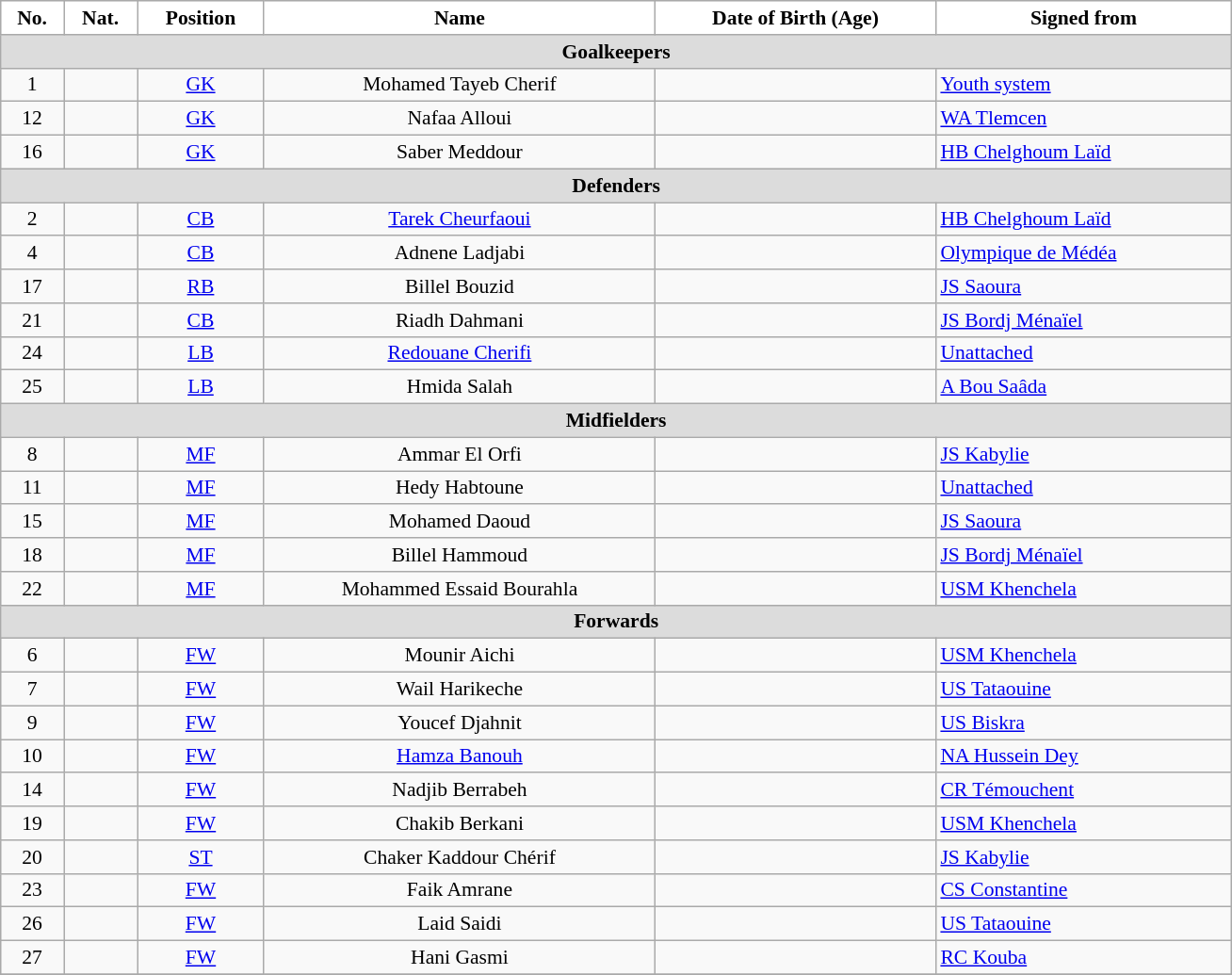<table class="wikitable" style="text-align:center; font-size:90%; width:69%">
<tr>
<th style="background:white; color:black; text-align:center;">No.</th>
<th style="background:white; color:black; text-align:center;">Nat.</th>
<th style="background:white; color:black; text-align:center;">Position</th>
<th style="background:white; color:black; text-align:center;">Name</th>
<th style="background:white; color:black; text-align:center;">Date of Birth (Age)</th>
<th style="background:white; color:black; text-align:center;">Signed from</th>
</tr>
<tr>
<th colspan=10 style="background:#DCDCDC; text-align:center;">Goalkeepers</th>
</tr>
<tr>
<td>1</td>
<td></td>
<td><a href='#'>GK</a></td>
<td>Mohamed Tayeb Cherif</td>
<td></td>
<td style="text-align:left"> <a href='#'>Youth system</a></td>
</tr>
<tr>
<td>12</td>
<td></td>
<td><a href='#'>GK</a></td>
<td>Nafaa Alloui</td>
<td></td>
<td style="text-align:left"> <a href='#'>WA Tlemcen</a></td>
</tr>
<tr>
<td>16</td>
<td></td>
<td><a href='#'>GK</a></td>
<td>Saber Meddour</td>
<td></td>
<td style="text-align:left"> <a href='#'>HB Chelghoum Laïd</a></td>
</tr>
<tr>
<th colspan=10 style="background:#DCDCDC; text-align:center;">Defenders</th>
</tr>
<tr>
<td>2</td>
<td></td>
<td><a href='#'>CB</a></td>
<td><a href='#'>Tarek Cheurfaoui</a></td>
<td></td>
<td style="text-align:left"> <a href='#'>HB Chelghoum Laïd</a></td>
</tr>
<tr>
<td>4</td>
<td></td>
<td><a href='#'>CB</a></td>
<td>Adnene Ladjabi</td>
<td></td>
<td style="text-align:left"> <a href='#'>Olympique de Médéa</a></td>
</tr>
<tr>
<td>17</td>
<td></td>
<td><a href='#'>RB</a></td>
<td>Billel Bouzid</td>
<td></td>
<td style="text-align:left"> <a href='#'>JS Saoura</a></td>
</tr>
<tr>
<td>21</td>
<td></td>
<td><a href='#'>CB</a></td>
<td>Riadh Dahmani</td>
<td></td>
<td style="text-align:left"> <a href='#'>JS Bordj Ménaïel</a></td>
</tr>
<tr>
<td>24</td>
<td></td>
<td><a href='#'>LB</a></td>
<td><a href='#'>Redouane Cherifi</a></td>
<td></td>
<td style="text-align:left"><a href='#'>Unattached</a></td>
</tr>
<tr>
<td>25</td>
<td></td>
<td><a href='#'>LB</a></td>
<td>Hmida Salah</td>
<td></td>
<td style="text-align:left"> <a href='#'>A Bou Saâda</a></td>
</tr>
<tr>
<th colspan=10 style="background:#DCDCDC; text-align:center;">Midfielders</th>
</tr>
<tr>
<td>8</td>
<td></td>
<td><a href='#'>MF</a></td>
<td>Ammar El Orfi</td>
<td></td>
<td style="text-align:left"> <a href='#'>JS Kabylie</a></td>
</tr>
<tr>
<td>11</td>
<td></td>
<td><a href='#'>MF</a></td>
<td>Hedy Habtoune</td>
<td></td>
<td style="text-align:left"><a href='#'>Unattached</a></td>
</tr>
<tr>
<td>15</td>
<td></td>
<td><a href='#'>MF</a></td>
<td>Mohamed Daoud</td>
<td></td>
<td style="text-align:left"> <a href='#'>JS Saoura</a></td>
</tr>
<tr>
<td>18</td>
<td></td>
<td><a href='#'>MF</a></td>
<td>Billel Hammoud</td>
<td></td>
<td style="text-align:left"> <a href='#'>JS Bordj Ménaïel</a></td>
</tr>
<tr>
<td>22</td>
<td></td>
<td><a href='#'>MF</a></td>
<td>Mohammed Essaid Bourahla</td>
<td></td>
<td style="text-align:left"> <a href='#'>USM Khenchela</a></td>
</tr>
<tr>
<th colspan=10 style="background:#DCDCDC; text-align:center;">Forwards</th>
</tr>
<tr>
<td>6</td>
<td></td>
<td><a href='#'>FW</a></td>
<td>Mounir Aichi</td>
<td></td>
<td style="text-align:left"> <a href='#'>USM Khenchela</a></td>
</tr>
<tr>
<td>7</td>
<td></td>
<td><a href='#'>FW</a></td>
<td>Wail Harikeche</td>
<td></td>
<td style="text-align:left"> <a href='#'>US Tataouine</a></td>
</tr>
<tr>
<td>9</td>
<td></td>
<td><a href='#'>FW</a></td>
<td>Youcef Djahnit</td>
<td></td>
<td style="text-align:left"> <a href='#'>US Biskra</a></td>
</tr>
<tr>
<td>10</td>
<td></td>
<td><a href='#'>FW</a></td>
<td><a href='#'>Hamza Banouh</a></td>
<td></td>
<td style="text-align:left"> <a href='#'>NA Hussein Dey</a></td>
</tr>
<tr>
<td>14</td>
<td></td>
<td><a href='#'>FW</a></td>
<td>Nadjib Berrabeh</td>
<td></td>
<td style="text-align:left"> <a href='#'>CR Témouchent</a></td>
</tr>
<tr>
<td>19</td>
<td></td>
<td><a href='#'>FW</a></td>
<td>Chakib Berkani</td>
<td></td>
<td style="text-align:left"> <a href='#'>USM Khenchela</a></td>
</tr>
<tr>
<td>20</td>
<td></td>
<td><a href='#'>ST</a></td>
<td>Chaker Kaddour Chérif</td>
<td></td>
<td style="text-align:left"> <a href='#'>JS Kabylie</a></td>
</tr>
<tr>
<td>23</td>
<td></td>
<td><a href='#'>FW</a></td>
<td>Faik Amrane</td>
<td></td>
<td style="text-align:left"> <a href='#'>CS Constantine</a></td>
</tr>
<tr>
<td>26</td>
<td></td>
<td><a href='#'>FW</a></td>
<td>Laid Saidi</td>
<td></td>
<td style="text-align:left"> <a href='#'>US Tataouine</a></td>
</tr>
<tr>
<td>27</td>
<td></td>
<td><a href='#'>FW</a></td>
<td>Hani Gasmi</td>
<td></td>
<td style="text-align:left"> <a href='#'>RC Kouba</a></td>
</tr>
<tr>
</tr>
</table>
